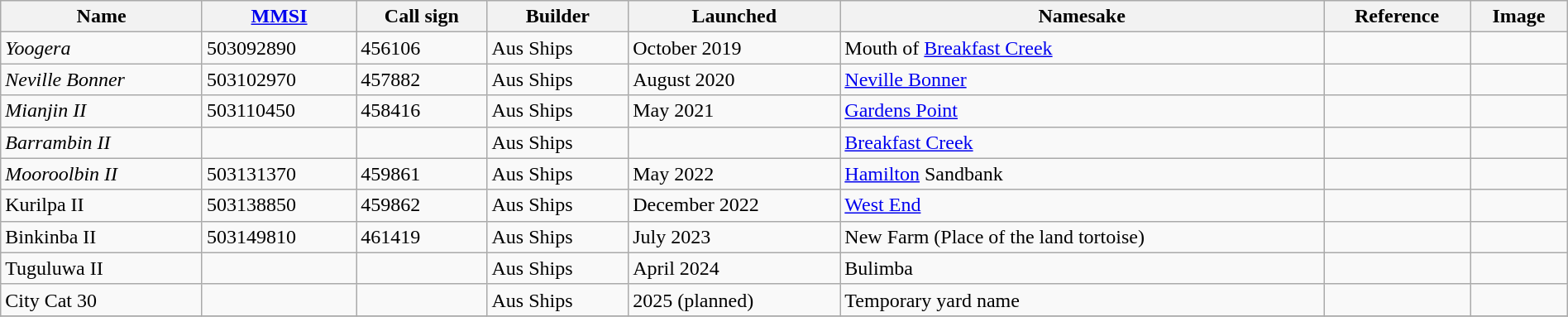<table class="wikitable sortable" style="width: 100%">
<tr>
<th>Name</th>
<th><a href='#'>MMSI</a></th>
<th>Call sign</th>
<th>Builder</th>
<th>Launched</th>
<th>Namesake</th>
<th>Reference</th>
<th>Image</th>
</tr>
<tr>
<td><em>Yoogera</em></td>
<td>503092890</td>
<td>456106</td>
<td>Aus Ships</td>
<td>October 2019</td>
<td>Mouth of <a href='#'>Breakfast Creek</a></td>
<td></td>
<td></td>
</tr>
<tr>
<td><em>Neville Bonner</em></td>
<td>503102970</td>
<td>457882</td>
<td>Aus Ships</td>
<td>August 2020</td>
<td><a href='#'>Neville Bonner</a></td>
<td></td>
<td></td>
</tr>
<tr>
<td><em>Mianjin II</em></td>
<td>503110450</td>
<td>458416</td>
<td>Aus Ships</td>
<td>May 2021</td>
<td><a href='#'>Gardens Point</a></td>
<td></td>
<td></td>
</tr>
<tr>
<td><em>Barrambin II</em></td>
<td></td>
<td></td>
<td>Aus Ships</td>
<td></td>
<td><a href='#'>Breakfast Creek</a></td>
<td></td>
<td></td>
</tr>
<tr>
<td><em>Mooroolbin II</td>
<td>503131370</td>
<td>459861</td>
<td>Aus Ships</td>
<td>May 2022</td>
<td><a href='#'>Hamilton</a> Sandbank</td>
<td></td>
<td></td>
</tr>
<tr>
<td></em>Kurilpa II<em></td>
<td>503138850</td>
<td>459862</td>
<td>Aus Ships</td>
<td>December 2022</td>
<td><a href='#'>West End</a></td>
<td></td>
<td></td>
</tr>
<tr>
<td></em>Binkinba II<em></td>
<td>503149810</td>
<td>461419</td>
<td>Aus Ships</td>
<td>July 2023</td>
<td>New Farm (Place of the land tortoise)</td>
<td></td>
<td></td>
</tr>
<tr>
<td></em>Tuguluwa II<em></td>
<td></td>
<td></td>
<td>Aus Ships</td>
<td>April 2024</td>
<td>Bulimba</td>
<td></td>
<td></td>
</tr>
<tr>
<td></em>City Cat 30<em></td>
<td></td>
<td></td>
<td>Aus Ships</td>
<td>2025 (planned)</td>
<td>Temporary yard name</td>
<td></td>
<td></td>
</tr>
<tr>
</tr>
</table>
